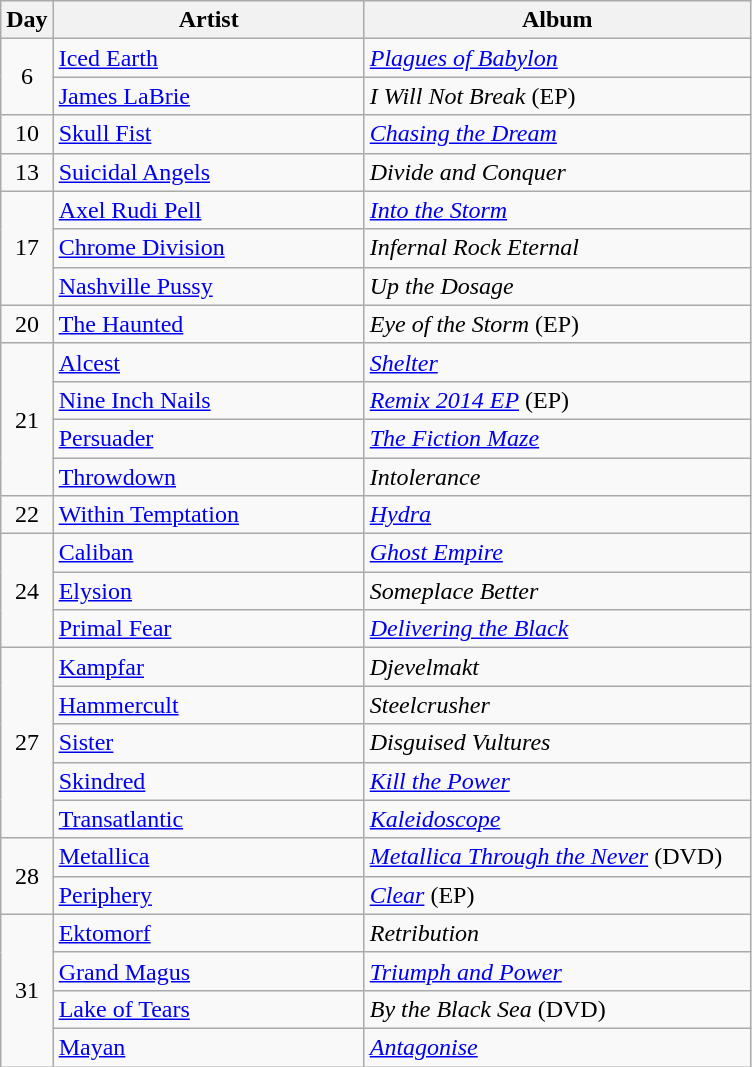<table class="wikitable">
<tr>
<th style="width:20px;">Day</th>
<th style="width:200px;">Artist</th>
<th style="width:250px;">Album</th>
</tr>
<tr>
<td style="text-align:center;" rowspan="2">6</td>
<td><a href='#'>Iced Earth</a></td>
<td><em><a href='#'>Plagues of Babylon</a></em></td>
</tr>
<tr>
<td><a href='#'>James LaBrie</a></td>
<td><em>I Will Not Break</em> (EP)</td>
</tr>
<tr>
<td style="text-align:center;">10</td>
<td><a href='#'>Skull Fist</a></td>
<td><em><a href='#'>Chasing the Dream</a></em></td>
</tr>
<tr>
<td style="text-align:center;">13</td>
<td><a href='#'>Suicidal Angels</a></td>
<td><em>Divide and Conquer</em></td>
</tr>
<tr>
<td style="text-align:center;" rowspan="3">17</td>
<td><a href='#'>Axel Rudi Pell</a></td>
<td><em><a href='#'>Into the Storm</a></em></td>
</tr>
<tr>
<td><a href='#'>Chrome Division</a></td>
<td><em>Infernal Rock Eternal</em></td>
</tr>
<tr>
<td><a href='#'>Nashville Pussy</a></td>
<td><em>Up the Dosage</em> </td>
</tr>
<tr>
<td style="text-align:center;">20</td>
<td><a href='#'>The Haunted</a></td>
<td><em>Eye of the Storm</em> (EP)</td>
</tr>
<tr>
<td style="text-align:center;" rowspan="4">21</td>
<td><a href='#'>Alcest</a></td>
<td><em><a href='#'>Shelter</a></em></td>
</tr>
<tr>
<td><a href='#'>Nine Inch Nails</a></td>
<td><em><a href='#'>Remix 2014 EP</a></em> (EP)</td>
</tr>
<tr>
<td><a href='#'>Persuader</a></td>
<td><em><a href='#'>The Fiction Maze</a></em></td>
</tr>
<tr>
<td><a href='#'>Throwdown</a></td>
<td><em>Intolerance</em></td>
</tr>
<tr>
<td style="text-align:center;">22</td>
<td><a href='#'>Within Temptation</a></td>
<td><em><a href='#'>Hydra</a></em></td>
</tr>
<tr>
<td style="text-align:center;" rowspan="3">24</td>
<td><a href='#'>Caliban</a></td>
<td><em><a href='#'>Ghost Empire</a></em></td>
</tr>
<tr>
<td><a href='#'>Elysion</a></td>
<td><em>Someplace Better</em></td>
</tr>
<tr>
<td><a href='#'>Primal Fear</a></td>
<td><em><a href='#'>Delivering the Black</a></em></td>
</tr>
<tr>
<td rowspan="5" style="text-align:center;">27</td>
<td><a href='#'>Kampfar</a></td>
<td><em>Djevelmakt</em></td>
</tr>
<tr>
<td><a href='#'>Hammercult</a></td>
<td><em>Steelcrusher</em></td>
</tr>
<tr>
<td><a href='#'>Sister</a></td>
<td><em>Disguised Vultures</em></td>
</tr>
<tr>
<td><a href='#'>Skindred</a></td>
<td><em><a href='#'>Kill the Power</a></em></td>
</tr>
<tr>
<td><a href='#'>Transatlantic</a></td>
<td><em><a href='#'>Kaleidoscope</a></em></td>
</tr>
<tr>
<td style="text-align:center;" rowspan="2">28</td>
<td><a href='#'>Metallica</a></td>
<td><em><a href='#'>Metallica Through the Never</a></em> (DVD)</td>
</tr>
<tr>
<td><a href='#'>Periphery</a></td>
<td><em><a href='#'>Clear</a></em> (EP)</td>
</tr>
<tr>
<td style="text-align:center;" rowspan="4">31</td>
<td><a href='#'>Ektomorf</a></td>
<td><em>Retribution</em></td>
</tr>
<tr>
<td><a href='#'>Grand Magus</a></td>
<td><em><a href='#'>Triumph and Power</a></em></td>
</tr>
<tr>
<td><a href='#'>Lake of Tears</a></td>
<td><em>By the Black Sea</em> (DVD)</td>
</tr>
<tr>
<td><a href='#'>Mayan</a></td>
<td><em><a href='#'>Antagonise</a></em></td>
</tr>
</table>
